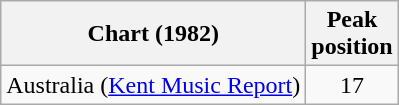<table class="wikitable">
<tr>
<th>Chart (1982)</th>
<th>Peak<br>position</th>
</tr>
<tr>
<td>Australia (<a href='#'>Kent Music Report</a>)</td>
<td style="text-align:center;">17</td>
</tr>
</table>
